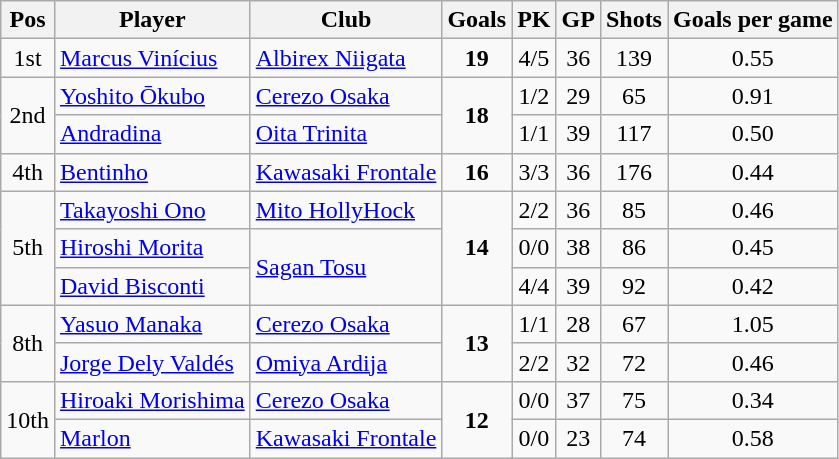<table class="wikitable">
<tr>
<th>Pos</th>
<th>Player</th>
<th>Club</th>
<th>Goals</th>
<th>PK</th>
<th>GP</th>
<th>Shots</th>
<th>Goals per game</th>
</tr>
<tr>
<td style="text-align:center">1st</td>
<td> <a href='#'>Marcus Vinícius</a></td>
<td><a href='#'>Albirex Niigata</a></td>
<td style="text-align:center"><strong>19</strong></td>
<td style="text-align:center">4/5</td>
<td style="text-align:center">36</td>
<td style="text-align:center">139</td>
<td style="text-align:center">0.55</td>
</tr>
<tr>
<td rowspan=2 style="text-align:center">2nd</td>
<td> <a href='#'>Yoshito Ōkubo</a></td>
<td><a href='#'>Cerezo Osaka</a></td>
<td rowspan=2 style="text-align:center"><strong>18</strong></td>
<td style="text-align:center">1/2</td>
<td style="text-align:center">29</td>
<td style="text-align:center">65</td>
<td style="text-align:center">0.91</td>
</tr>
<tr>
<td> <a href='#'>Andradina</a></td>
<td><a href='#'>Oita Trinita</a></td>
<td style="text-align:center">1/1</td>
<td style="text-align:center">39</td>
<td style="text-align:center">117</td>
<td style="text-align:center">0.50</td>
</tr>
<tr>
<td style="text-align:center">4th</td>
<td> <a href='#'>Bentinho</a></td>
<td><a href='#'>Kawasaki Frontale</a></td>
<td style="text-align:center"><strong>16</strong></td>
<td style="text-align:center">3/3</td>
<td style="text-align:center">36</td>
<td style="text-align:center">176</td>
<td style="text-align:center">0.44</td>
</tr>
<tr>
<td rowspan=3 style="text-align:center">5th</td>
<td> <a href='#'>Takayoshi Ono</a></td>
<td><a href='#'>Mito HollyHock</a></td>
<td rowspan=3 style="text-align:center"><strong>14</strong></td>
<td style="text-align:center">2/2</td>
<td style="text-align:center">36</td>
<td style="text-align:center">85</td>
<td style="text-align:center">0.46</td>
</tr>
<tr>
<td> <a href='#'>Hiroshi Morita</a></td>
<td rowspan=2><a href='#'>Sagan Tosu</a></td>
<td style="text-align:center">0/0</td>
<td style="text-align:center">38</td>
<td style="text-align:center">86</td>
<td style="text-align:center">0.45</td>
</tr>
<tr>
<td> <a href='#'>David Bisconti</a></td>
<td style="text-align:center">4/4</td>
<td style="text-align:center">39</td>
<td style="text-align:center">92</td>
<td style="text-align:center">0.42</td>
</tr>
<tr>
<td rowspan=2 style="text-align:center">8th</td>
<td> <a href='#'>Yasuo Manaka</a></td>
<td><a href='#'>Cerezo Osaka</a></td>
<td rowspan=2 style="text-align:center"><strong>13</strong></td>
<td style="text-align:center">1/1</td>
<td style="text-align:center">28</td>
<td style="text-align:center">67</td>
<td style="text-align:center">1.05</td>
</tr>
<tr>
<td> <a href='#'>Jorge Dely Valdés</a></td>
<td><a href='#'>Omiya Ardija</a></td>
<td style="text-align:center">2/2</td>
<td style="text-align:center">32</td>
<td style="text-align:center">72</td>
<td style="text-align:center">0.46</td>
</tr>
<tr>
<td rowspan=2 style="text-align:center">10th</td>
<td> <a href='#'>Hiroaki Morishima</a></td>
<td><a href='#'>Cerezo Osaka</a></td>
<td rowspan=2 style="text-align:center"><strong>12</strong></td>
<td style="text-align:center">0/0</td>
<td style="text-align:center">37</td>
<td style="text-align:center">75</td>
<td style="text-align:center">0.34</td>
</tr>
<tr>
<td> <a href='#'>Marlon</a></td>
<td><a href='#'>Kawasaki Frontale</a></td>
<td style="text-align:center">0/0</td>
<td style="text-align:center">23</td>
<td style="text-align:center">74</td>
<td style="text-align:center">0.58</td>
</tr>
</table>
